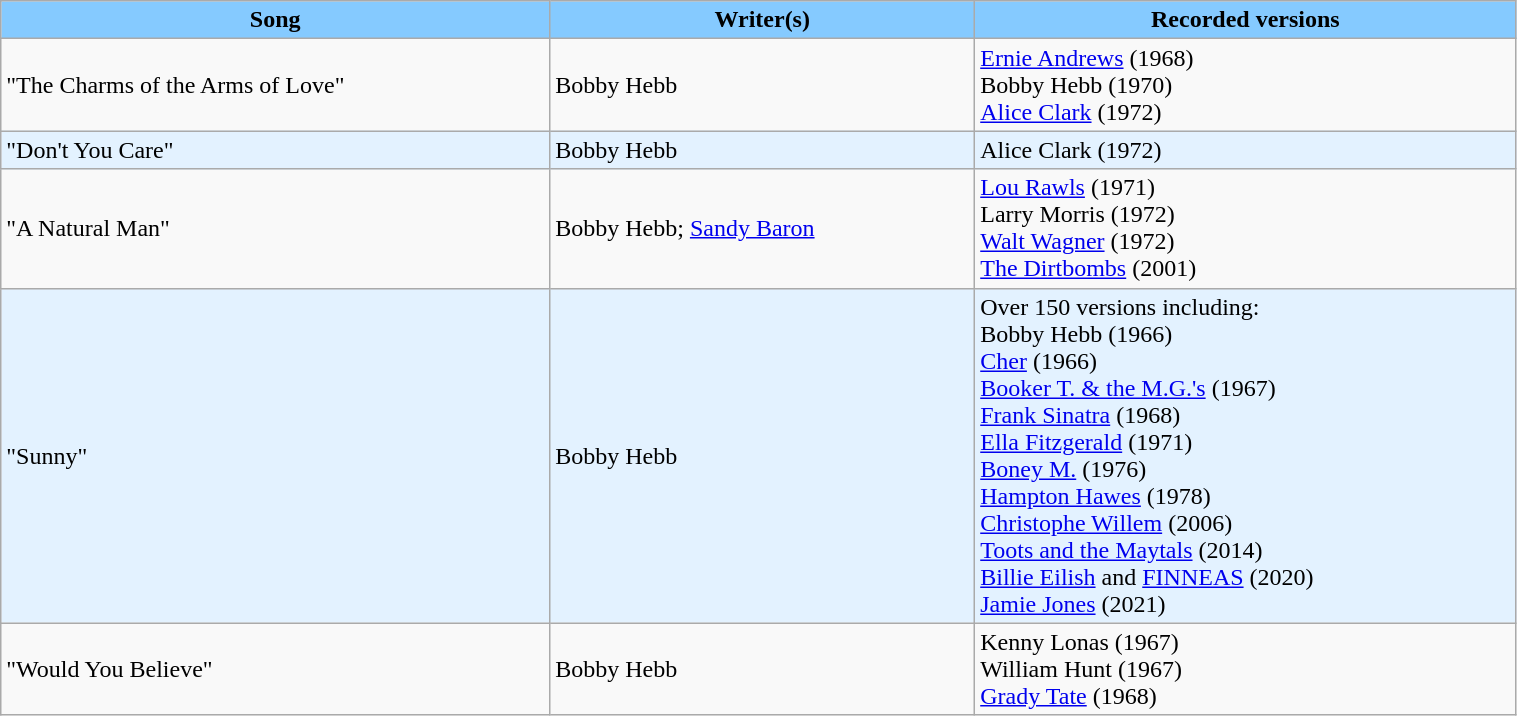<table class="wikitable" width=80%>
<tr>
<th style="background-color: #85CAFF"><span>Song</span></th>
<th style="background-color: #85CAFF"><span>Writer(s)</span></th>
<th style="background-color: #85CAFF"><span>Recorded versions</span></th>
</tr>
<tr>
<td>"The Charms of the Arms of Love"</td>
<td>Bobby Hebb</td>
<td><a href='#'>Ernie Andrews</a> (1968)<br>Bobby Hebb (1970)<br><a href='#'>Alice Clark</a> (1972)</td>
</tr>
<tr style="background-color: #E3F2FF" |>
<td>"Don't You Care"</td>
<td>Bobby Hebb</td>
<td>Alice Clark (1972)</td>
</tr>
<tr>
<td>"A Natural Man"</td>
<td>Bobby Hebb; <a href='#'>Sandy Baron</a></td>
<td><a href='#'>Lou Rawls</a> (1971)<br>Larry Morris (1972)<br><a href='#'>Walt Wagner</a> (1972)<br><a href='#'>The Dirtbombs</a> (2001)</td>
</tr>
<tr style="background-color: #E3F2FF" |>
<td>"Sunny"</td>
<td>Bobby Hebb</td>
<td>Over 150 versions including:<br>Bobby Hebb (1966)<br><a href='#'>Cher</a> (1966)<br><a href='#'>Booker T. & the M.G.'s</a> (1967)<br><a href='#'>Frank Sinatra</a> (1968)<br><a href='#'>Ella Fitzgerald</a> (1971)<br><a href='#'>Boney M.</a> (1976)<br><a href='#'>Hampton Hawes</a> (1978)<br><a href='#'>Christophe Willem</a> (2006)<br><a href='#'>Toots and the Maytals</a> (2014)<br><a href='#'>Billie Eilish</a> and <a href='#'>FINNEAS</a> (2020)<br><a href='#'>Jamie Jones</a> (2021)</td>
</tr>
<tr>
<td>"Would You Believe"</td>
<td>Bobby Hebb</td>
<td>Kenny Lonas (1967)<br>William Hunt (1967)<br><a href='#'>Grady Tate</a> (1968)</td>
</tr>
</table>
